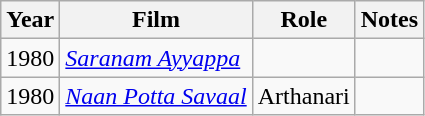<table class="wikitable sortable">
<tr>
<th>Year</th>
<th>Film</th>
<th>Role</th>
<th>Notes</th>
</tr>
<tr>
<td>1980</td>
<td><em><a href='#'>Saranam Ayyappa</a></em></td>
<td></td>
<td></td>
</tr>
<tr>
<td>1980</td>
<td><em><a href='#'>Naan Potta Savaal</a></em></td>
<td>Arthanari</td>
<td></td>
</tr>
</table>
